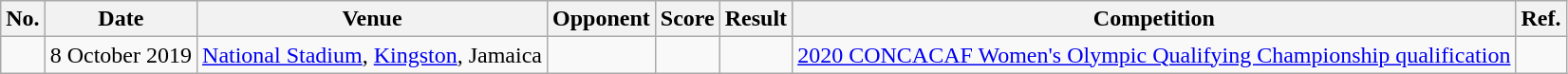<table class="wikitable">
<tr>
<th>No.</th>
<th>Date</th>
<th>Venue</th>
<th>Opponent</th>
<th>Score</th>
<th>Result</th>
<th>Competition</th>
<th>Ref.</th>
</tr>
<tr>
<td></td>
<td>8 October 2019</td>
<td><a href='#'>National Stadium</a>, <a href='#'>Kingston</a>, Jamaica</td>
<td></td>
<td></td>
<td></td>
<td><a href='#'>2020 CONCACAF Women's Olympic Qualifying Championship qualification</a></td>
<td></td>
</tr>
</table>
